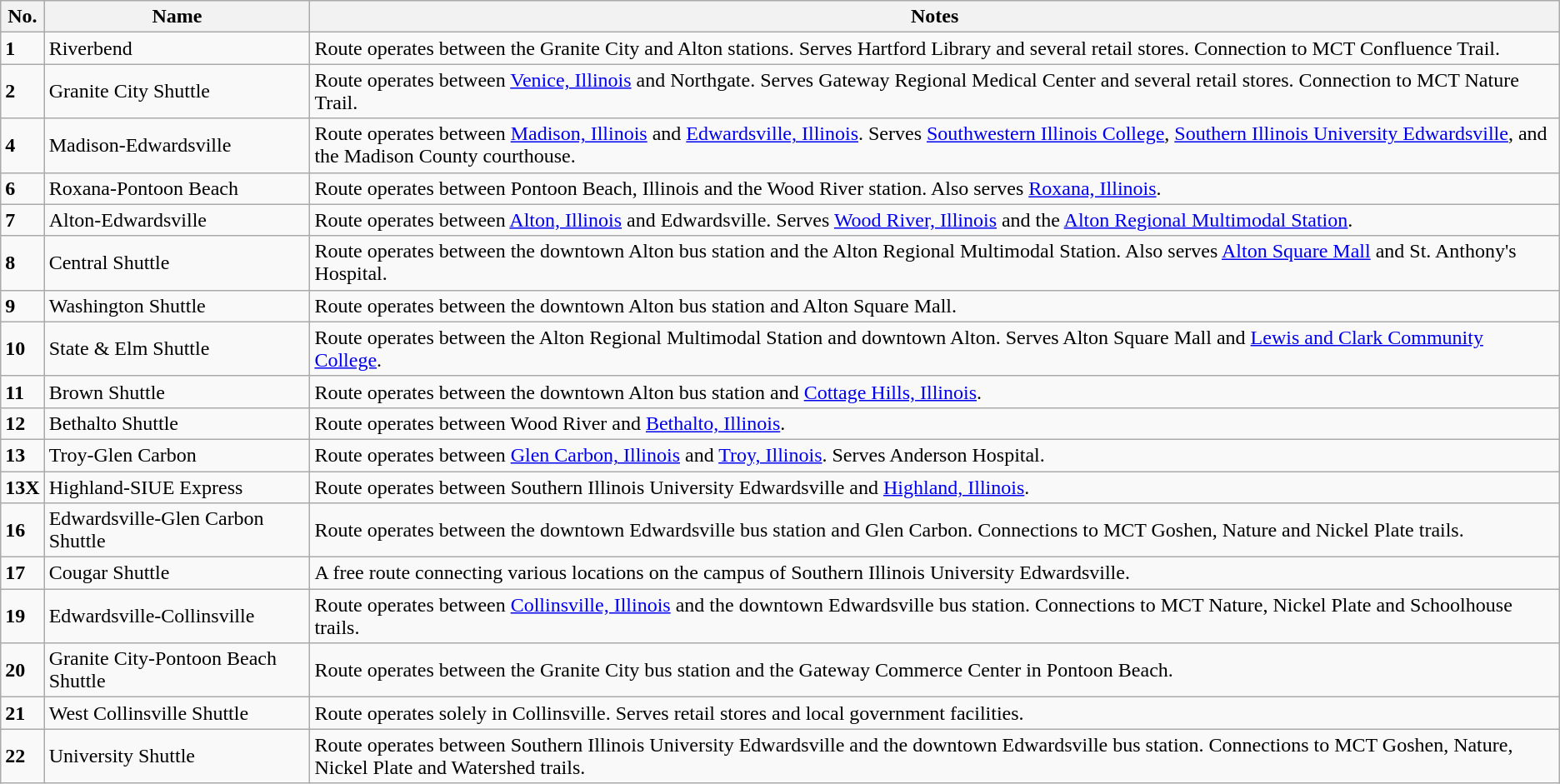<table class="wikitable">
<tr>
<th>No.</th>
<th>Name</th>
<th>Notes</th>
</tr>
<tr>
<td><strong>1</strong></td>
<td>Riverbend</td>
<td>Route operates between the Granite City and Alton stations. Serves Hartford Library and several retail stores. Connection to MCT Confluence Trail.</td>
</tr>
<tr>
<td><strong>2</strong></td>
<td>Granite City Shuttle</td>
<td>Route operates between <a href='#'>Venice, Illinois</a> and Northgate. Serves Gateway Regional Medical Center and several retail stores. Connection to MCT Nature Trail.</td>
</tr>
<tr>
<td><strong>4</strong></td>
<td>Madison-Edwardsville</td>
<td>Route operates between <a href='#'>Madison, Illinois</a> and <a href='#'>Edwardsville, Illinois</a>. Serves <a href='#'>Southwestern Illinois College</a>, <a href='#'>Southern Illinois University Edwardsville</a>, and the Madison County courthouse.</td>
</tr>
<tr>
<td><strong>6</strong></td>
<td>Roxana-Pontoon Beach</td>
<td>Route operates between Pontoon Beach, Illinois and the Wood River station. Also serves <a href='#'>Roxana, Illinois</a>.</td>
</tr>
<tr>
<td><strong>7</strong></td>
<td>Alton-Edwardsville</td>
<td>Route operates between <a href='#'>Alton, Illinois</a> and Edwardsville. Serves <a href='#'>Wood River, Illinois</a> and the <a href='#'>Alton Regional Multimodal Station</a>.</td>
</tr>
<tr>
<td><strong>8</strong></td>
<td>Central Shuttle</td>
<td>Route operates between the downtown Alton bus station and the Alton Regional Multimodal Station. Also serves <a href='#'>Alton Square Mall</a> and St. Anthony's Hospital.</td>
</tr>
<tr>
<td><strong>9</strong></td>
<td>Washington Shuttle</td>
<td>Route operates between the downtown Alton bus station and Alton Square Mall.</td>
</tr>
<tr>
<td><strong>10</strong></td>
<td>State & Elm Shuttle</td>
<td>Route operates between the Alton Regional Multimodal Station and downtown Alton. Serves Alton Square Mall and <a href='#'>Lewis and Clark Community College</a>.</td>
</tr>
<tr>
<td><strong>11</strong></td>
<td>Brown Shuttle</td>
<td>Route operates between the downtown Alton bus station and <a href='#'>Cottage Hills, Illinois</a>.</td>
</tr>
<tr>
<td><strong>12</strong></td>
<td>Bethalto Shuttle</td>
<td>Route operates between Wood River and <a href='#'>Bethalto, Illinois</a>.</td>
</tr>
<tr>
<td><strong>13</strong></td>
<td>Troy-Glen Carbon</td>
<td>Route operates between <a href='#'>Glen Carbon, Illinois</a> and <a href='#'>Troy, Illinois</a>. Serves Anderson Hospital.</td>
</tr>
<tr>
<td><strong>13X</strong></td>
<td>Highland-SIUE Express</td>
<td>Route operates between Southern Illinois University Edwardsville and <a href='#'>Highland, Illinois</a>.</td>
</tr>
<tr>
<td><strong>16</strong></td>
<td>Edwardsville-Glen Carbon Shuttle</td>
<td>Route operates between the downtown Edwardsville bus station and Glen Carbon. Connections to MCT Goshen, Nature and Nickel Plate trails.</td>
</tr>
<tr>
<td><strong>17</strong></td>
<td>Cougar Shuttle</td>
<td>A free route connecting various locations on the campus of Southern Illinois University Edwardsville.</td>
</tr>
<tr>
<td><strong>19</strong></td>
<td>Edwardsville-Collinsville</td>
<td>Route operates between <a href='#'>Collinsville, Illinois</a> and the downtown Edwardsville bus station. Connections to MCT Nature, Nickel Plate and Schoolhouse trails.</td>
</tr>
<tr>
<td><strong>20</strong></td>
<td>Granite City-Pontoon Beach Shuttle</td>
<td>Route operates between the Granite City bus station and the Gateway Commerce Center in Pontoon Beach.</td>
</tr>
<tr>
<td><strong>21</strong></td>
<td>West Collinsville Shuttle</td>
<td>Route operates solely in Collinsville. Serves retail stores and local government facilities.</td>
</tr>
<tr>
<td><strong>22</strong></td>
<td>University Shuttle</td>
<td>Route operates between Southern Illinois University Edwardsville and the downtown Edwardsville bus station. Connections to MCT Goshen, Nature, Nickel Plate and Watershed trails.</td>
</tr>
</table>
